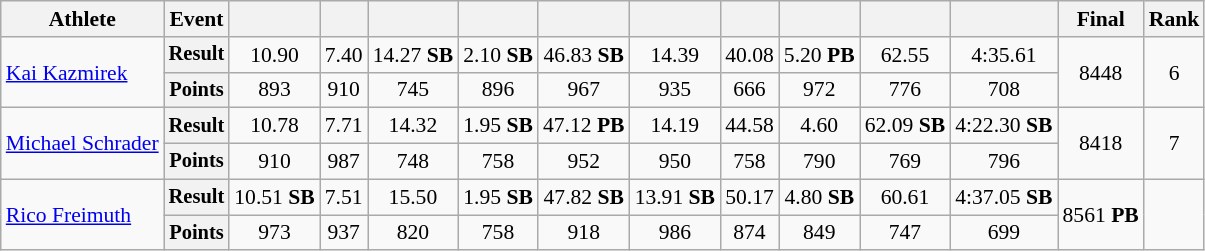<table class="wikitable" style="font-size:90%">
<tr>
<th>Athlete</th>
<th>Event</th>
<th></th>
<th></th>
<th></th>
<th></th>
<th></th>
<th></th>
<th></th>
<th></th>
<th></th>
<th></th>
<th>Final</th>
<th>Rank</th>
</tr>
<tr style=text-align:center>
<td rowspan=2 style=text-align:left><a href='#'>Kai Kazmirek</a></td>
<th style="font-size:95%">Result</th>
<td>10.90</td>
<td>7.40</td>
<td>14.27 <strong>SB</strong></td>
<td>2.10 <strong>SB</strong></td>
<td>46.83 <strong>SB</strong></td>
<td>14.39</td>
<td>40.08</td>
<td>5.20 <strong>PB</strong></td>
<td>62.55</td>
<td>4:35.61</td>
<td rowspan=2>8448</td>
<td rowspan=2>6</td>
</tr>
<tr style=text-align:center>
<th style="font-size:95%">Points</th>
<td>893</td>
<td>910</td>
<td>745</td>
<td>896</td>
<td>967</td>
<td>935</td>
<td>666</td>
<td>972</td>
<td>776</td>
<td>708</td>
</tr>
<tr style=text-align:center>
<td rowspan=2 style=text-align:left><a href='#'>Michael Schrader</a></td>
<th style="font-size:95%">Result</th>
<td>10.78</td>
<td>7.71</td>
<td>14.32</td>
<td>1.95 <strong>SB</strong></td>
<td>47.12 <strong>PB</strong></td>
<td>14.19</td>
<td>44.58</td>
<td>4.60</td>
<td>62.09 <strong>SB</strong></td>
<td>4:22.30 <strong>SB</strong></td>
<td rowspan=2>8418</td>
<td rowspan=2>7</td>
</tr>
<tr style=text-align:center>
<th style="font-size:95%">Points</th>
<td>910</td>
<td>987</td>
<td>748</td>
<td>758</td>
<td>952</td>
<td>950</td>
<td>758</td>
<td>790</td>
<td>769</td>
<td>796</td>
</tr>
<tr style=text-align:center>
<td rowspan=2 style=text-align:left><a href='#'>Rico Freimuth</a></td>
<th style="font-size:95%">Result</th>
<td>10.51 <strong>SB</strong></td>
<td>7.51</td>
<td>15.50</td>
<td>1.95 <strong>SB</strong></td>
<td>47.82 <strong>SB</strong></td>
<td>13.91 <strong>SB</strong></td>
<td>50.17</td>
<td>4.80 <strong>SB</strong></td>
<td>60.61</td>
<td>4:37.05 <strong>SB</strong></td>
<td rowspan=2>8561  <strong>PB</strong></td>
<td rowspan=2></td>
</tr>
<tr style=text-align:center>
<th style="font-size:95%">Points</th>
<td>973</td>
<td>937</td>
<td>820</td>
<td>758</td>
<td>918</td>
<td>986</td>
<td>874</td>
<td>849</td>
<td>747</td>
<td>699</td>
</tr>
</table>
